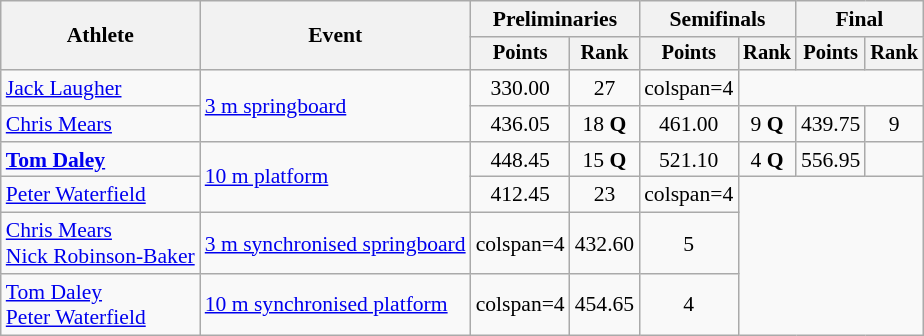<table class="wikitable" style="text-align:center; font-size:90%;">
<tr>
<th rowspan=2>Athlete</th>
<th rowspan=2>Event</th>
<th colspan=2>Preliminaries</th>
<th colspan=2>Semifinals</th>
<th colspan=2>Final</th>
</tr>
<tr style="font-size:95%">
<th>Points</th>
<th>Rank</th>
<th>Points</th>
<th>Rank</th>
<th>Points</th>
<th>Rank</th>
</tr>
<tr>
<td style="text-align:left;"><a href='#'>Jack Laugher</a></td>
<td style="text-align:left;" rowspan="2"><a href='#'>3 m springboard</a></td>
<td>330.00</td>
<td>27</td>
<td>colspan=4 </td>
</tr>
<tr align=center>
<td style="text-align:left;"><a href='#'>Chris Mears</a></td>
<td>436.05</td>
<td>18 <strong>Q</strong></td>
<td>461.00</td>
<td>9 <strong>Q</strong></td>
<td>439.75</td>
<td>9</td>
</tr>
<tr>
<td style="text-align:left;"><strong><a href='#'>Tom Daley</a></strong></td>
<td style="text-align:left;" rowspan="2"><a href='#'>10 m platform</a></td>
<td>448.45</td>
<td>15 <strong>Q</strong></td>
<td>521.10</td>
<td>4 <strong>Q</strong></td>
<td>556.95</td>
<td></td>
</tr>
<tr>
<td style="text-align:left;"><a href='#'>Peter Waterfield</a></td>
<td>412.45</td>
<td>23</td>
<td>colspan=4 </td>
</tr>
<tr>
<td style="text-align:left;"><a href='#'>Chris Mears</a><br><a href='#'>Nick Robinson-Baker</a></td>
<td style="text-align:left;"><a href='#'>3 m synchronised springboard</a></td>
<td>colspan=4 </td>
<td>432.60</td>
<td>5</td>
</tr>
<tr>
<td style="text-align:left;"><a href='#'>Tom Daley</a><br><a href='#'>Peter Waterfield</a></td>
<td style="text-align:left;"><a href='#'>10 m synchronised platform</a></td>
<td>colspan=4 </td>
<td>454.65</td>
<td>4</td>
</tr>
</table>
